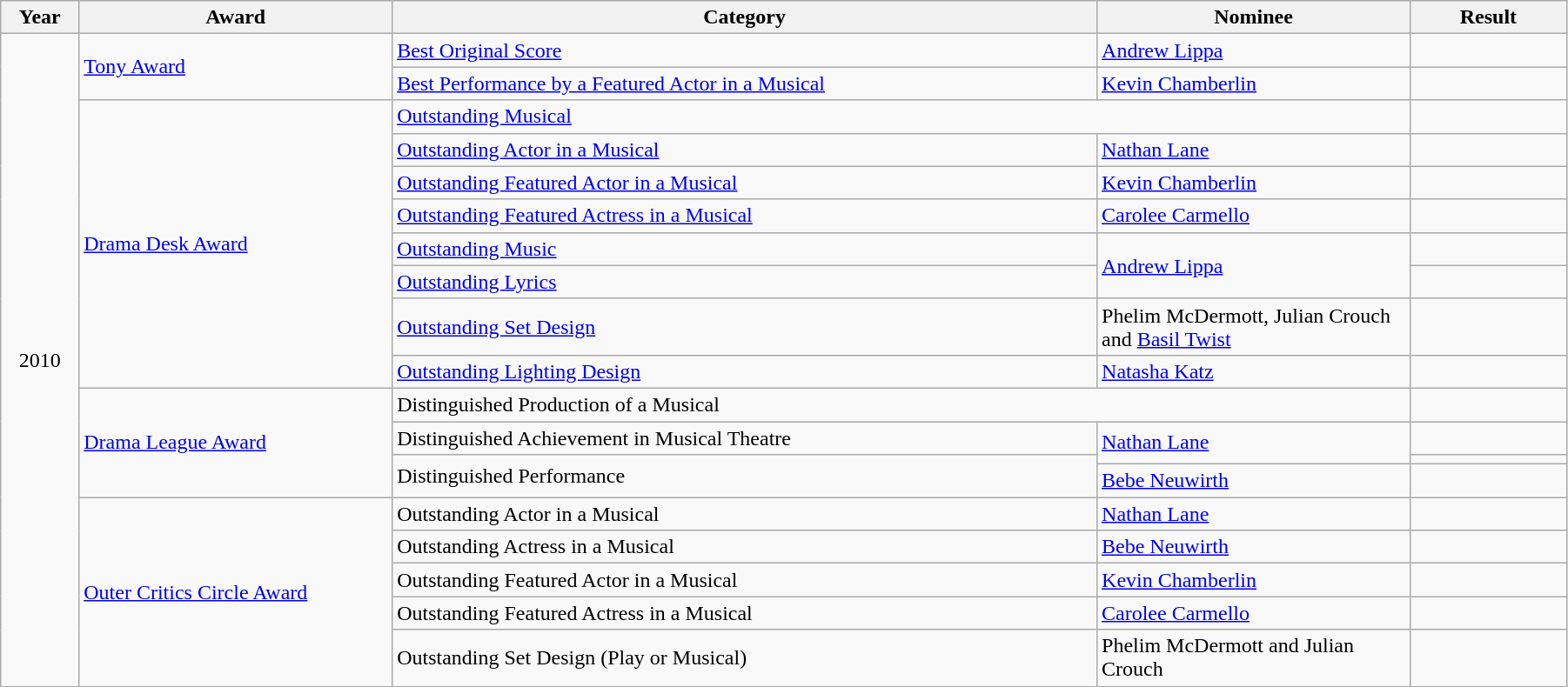<table class="wikitable" style="width:95%;">
<tr>
<th style="width:5%;">Year</th>
<th style="width:20%;">Award</th>
<th style="width:45%;">Category</th>
<th style="width:20%;">Nominee</th>
<th style="width:10%;">Result</th>
</tr>
<tr>
<td rowspan="19" style="text-align:center;">2010</td>
<td rowspan="2"><a href='#'>Tony Award</a></td>
<td><a href='#'>Best Original Score</a></td>
<td><a href='#'>Andrew Lippa</a></td>
<td></td>
</tr>
<tr>
<td><a href='#'>Best Performance by a Featured Actor in a Musical</a></td>
<td><a href='#'>Kevin Chamberlin</a></td>
<td></td>
</tr>
<tr>
<td rowspan="8"><a href='#'>Drama Desk Award</a></td>
<td colspan="2"><a href='#'>Outstanding Musical</a></td>
<td></td>
</tr>
<tr>
<td><a href='#'>Outstanding Actor in a Musical</a></td>
<td><a href='#'>Nathan Lane</a></td>
<td></td>
</tr>
<tr>
<td><a href='#'>Outstanding Featured Actor in a Musical</a></td>
<td><a href='#'>Kevin Chamberlin</a></td>
<td></td>
</tr>
<tr>
<td><a href='#'>Outstanding Featured Actress in a Musical</a></td>
<td><a href='#'>Carolee Carmello</a></td>
<td></td>
</tr>
<tr>
<td><a href='#'>Outstanding Music</a></td>
<td rowspan="2"><a href='#'>Andrew Lippa</a></td>
<td></td>
</tr>
<tr>
<td><a href='#'>Outstanding Lyrics</a></td>
<td></td>
</tr>
<tr>
<td><a href='#'>Outstanding Set Design</a></td>
<td>Phelim McDermott, Julian Crouch and <a href='#'>Basil Twist</a></td>
<td></td>
</tr>
<tr>
<td><a href='#'>Outstanding Lighting Design</a></td>
<td><a href='#'>Natasha Katz</a></td>
<td></td>
</tr>
<tr>
<td rowspan="4"><a href='#'>Drama League Award</a></td>
<td colspan="2">Distinguished Production of a Musical</td>
<td></td>
</tr>
<tr>
<td>Distinguished Achievement in Musical Theatre</td>
<td rowspan="2"><a href='#'>Nathan Lane</a></td>
<td></td>
</tr>
<tr>
<td rowspan="2">Distinguished Performance</td>
<td></td>
</tr>
<tr>
<td><a href='#'>Bebe Neuwirth</a></td>
<td></td>
</tr>
<tr>
<td rowspan="5"><a href='#'>Outer Critics Circle Award</a></td>
<td>Outstanding Actor in a Musical</td>
<td><a href='#'>Nathan Lane</a></td>
<td></td>
</tr>
<tr>
<td>Outstanding Actress in a Musical</td>
<td><a href='#'>Bebe Neuwirth</a></td>
<td></td>
</tr>
<tr>
<td>Outstanding Featured Actor in a Musical</td>
<td><a href='#'>Kevin Chamberlin</a></td>
<td></td>
</tr>
<tr>
<td>Outstanding Featured Actress in a Musical</td>
<td><a href='#'>Carolee Carmello</a></td>
<td></td>
</tr>
<tr>
<td>Outstanding Set Design (Play or Musical)</td>
<td>Phelim McDermott and Julian Crouch</td>
<td></td>
</tr>
</table>
